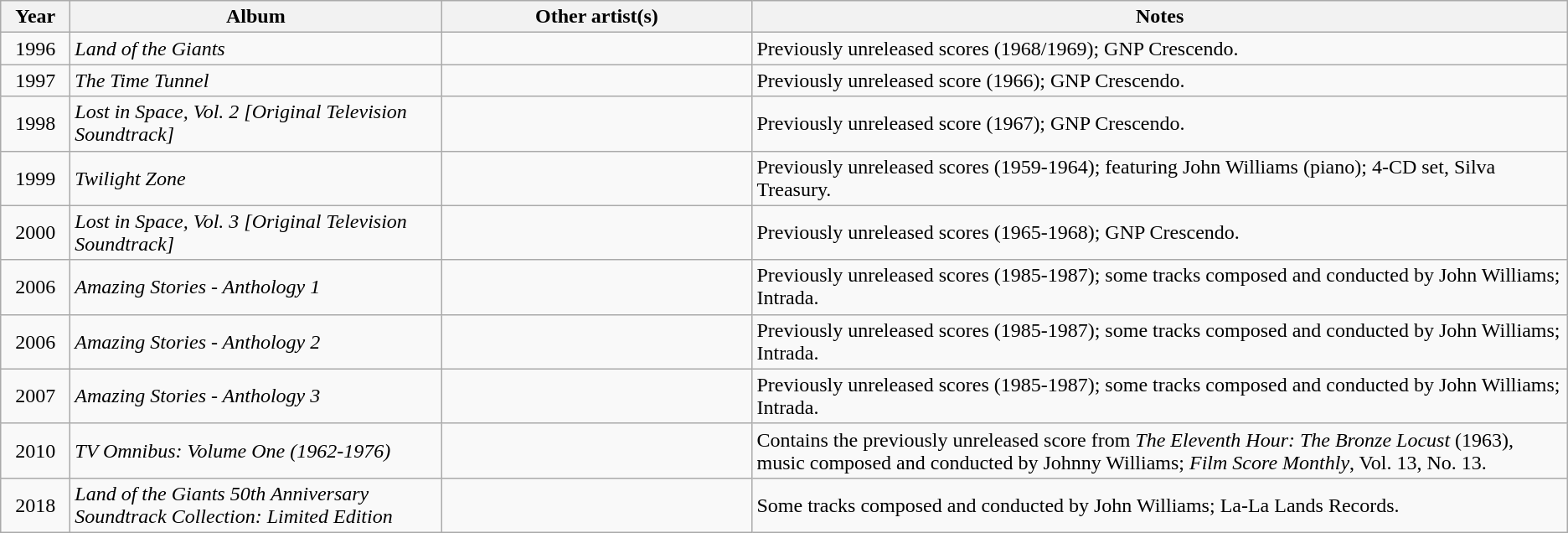<table class="wikitable sortable">
<tr>
<th style="width:3em">Year</th>
<th style="width:18em">Album</th>
<th style="width:15em">Other artist(s)</th>
<th class="unsortable">Notes</th>
</tr>
<tr>
<td style="text-align:center;">1996</td>
<td><em>Land of the Giants</em></td>
<td style="text-align:center;"></td>
<td>Previously unreleased scores (1968/1969); GNP Crescendo.</td>
</tr>
<tr>
<td style="text-align:center;">1997</td>
<td><em>The Time Tunnel</em></td>
<td style="text-align:center;"></td>
<td>Previously unreleased score (1966); GNP Crescendo.</td>
</tr>
<tr>
<td style="text-align:center;">1998</td>
<td><em>Lost in Space, Vol. 2 [Original Television Soundtrack]</em></td>
<td style="text-align:center;"></td>
<td>Previously unreleased score (1967); GNP Crescendo.</td>
</tr>
<tr>
<td style="text-align:center;">1999</td>
<td><em>Twilight Zone</em></td>
<td style="text-align:center;"></td>
<td>Previously unreleased scores (1959-1964); featuring John Williams (piano); 4-CD set, Silva Treasury.</td>
</tr>
<tr>
<td style="text-align:center;">2000</td>
<td><em>Lost in Space, Vol. 3 [Original Television Soundtrack]</em></td>
<td style="text-align:center;"></td>
<td>Previously unreleased scores (1965-1968); GNP Crescendo.</td>
</tr>
<tr>
<td style="text-align:center;">2006</td>
<td><em>Amazing Stories - Anthology 1</em></td>
<td style="text-align:center;"></td>
<td>Previously unreleased scores (1985-1987); some tracks composed and conducted by John Williams; Intrada.</td>
</tr>
<tr>
<td style="text-align:center;">2006</td>
<td><em>Amazing Stories - Anthology 2</em></td>
<td style="text-align:center;"></td>
<td>Previously unreleased scores (1985-1987); some tracks composed and conducted by John Williams; Intrada.</td>
</tr>
<tr>
<td style="text-align:center;">2007</td>
<td><em>Amazing Stories - Anthology 3</em></td>
<td style="text-align:center;"></td>
<td>Previously unreleased scores (1985-1987); some tracks composed and conducted by John Williams; Intrada.</td>
</tr>
<tr>
<td style="text-align:center;">2010</td>
<td><em>TV Omnibus: Volume One (1962-1976)</em></td>
<td style="text-align:center;"></td>
<td>Contains the previously unreleased score from <em>The Eleventh Hour: The Bronze Locust</em> (1963), music composed and conducted by Johnny Williams; <em>Film Score Monthly</em>, Vol. 13, No. 13.</td>
</tr>
<tr>
<td style="text-align:center;">2018</td>
<td><em>Land of the Giants 50th Anniversary Soundtrack Collection: Limited Edition</em></td>
<td style="text-align:center;"></td>
<td>Some tracks composed and conducted by John Williams; La-La Lands Records.</td>
</tr>
</table>
